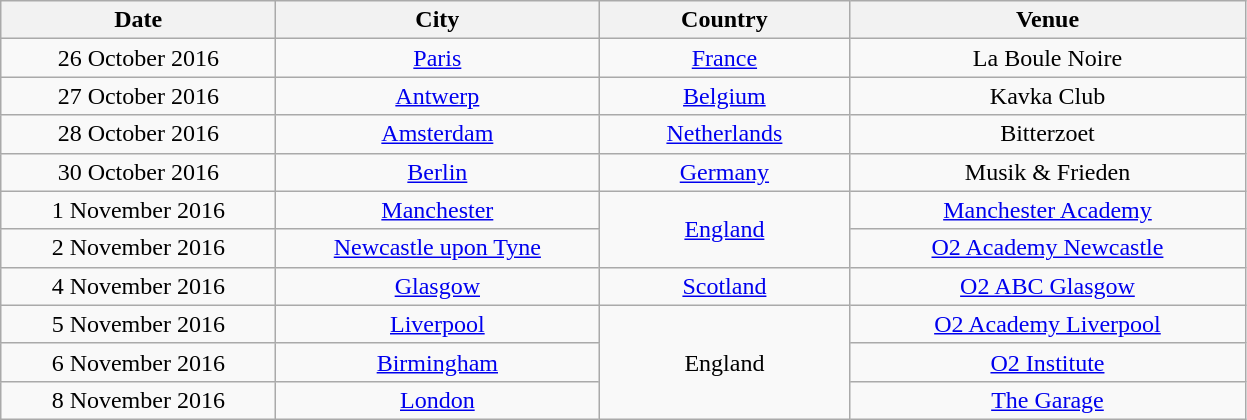<table class="wikitable sortable plainrowheaders" style="text-align:center;">
<tr>
<th scope="col" style="width:11em;">Date</th>
<th scope="col" style="width:13em;">City</th>
<th scope="col" style="width:10em;">Country</th>
<th scope="col" style="width:16em;">Venue</th>
</tr>
<tr>
<td>26 October 2016</td>
<td><a href='#'>Paris</a></td>
<td><a href='#'>France</a></td>
<td>La Boule Noire</td>
</tr>
<tr>
<td>27 October 2016</td>
<td><a href='#'>Antwerp</a></td>
<td><a href='#'>Belgium</a></td>
<td>Kavka Club</td>
</tr>
<tr>
<td>28 October 2016</td>
<td><a href='#'>Amsterdam</a></td>
<td><a href='#'>Netherlands</a></td>
<td>Bitterzoet</td>
</tr>
<tr>
<td>30 October 2016</td>
<td><a href='#'>Berlin</a></td>
<td><a href='#'>Germany</a></td>
<td>Musik & Frieden</td>
</tr>
<tr>
<td>1 November 2016</td>
<td><a href='#'>Manchester</a></td>
<td rowspan="2"><a href='#'>England</a></td>
<td><a href='#'>Manchester Academy</a></td>
</tr>
<tr>
<td>2 November 2016</td>
<td><a href='#'>Newcastle upon Tyne</a></td>
<td><a href='#'>O2 Academy Newcastle</a></td>
</tr>
<tr>
<td>4 November 2016</td>
<td><a href='#'>Glasgow</a></td>
<td><a href='#'>Scotland</a></td>
<td><a href='#'>O2 ABC Glasgow</a></td>
</tr>
<tr>
<td>5 November 2016</td>
<td><a href='#'>Liverpool</a></td>
<td rowspan="3">England</td>
<td><a href='#'>O2 Academy Liverpool</a></td>
</tr>
<tr>
<td>6 November 2016</td>
<td><a href='#'>Birmingham</a></td>
<td><a href='#'>O2 Institute</a></td>
</tr>
<tr>
<td>8 November 2016</td>
<td><a href='#'>London</a></td>
<td><a href='#'>The Garage</a></td>
</tr>
</table>
